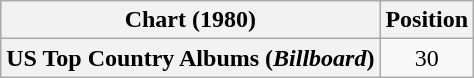<table class="wikitable plainrowheaders" style="text-align:center">
<tr>
<th scope="col">Chart (1980)</th>
<th scope="col">Position</th>
</tr>
<tr>
<th scope="row">US Top Country Albums (<em>Billboard</em>)</th>
<td>30</td>
</tr>
</table>
